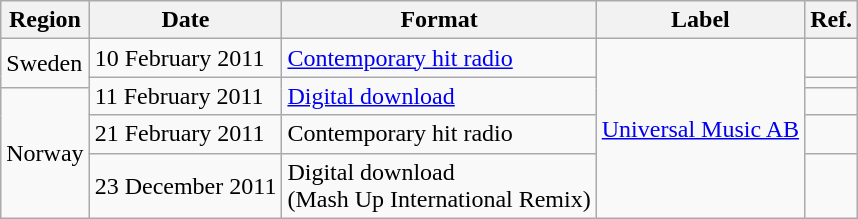<table class="wikitable plainrowheaders">
<tr>
<th>Region</th>
<th>Date</th>
<th>Format</th>
<th>Label</th>
<th><abbr>Ref.</abbr></th>
</tr>
<tr>
<td rowspan="2">Sweden</td>
<td>10 February 2011</td>
<td><a href='#'>Contemporary hit radio</a></td>
<td rowspan="5"><a href='#'>Universal Music AB</a></td>
<td></td>
</tr>
<tr>
<td rowspan="2">11 February 2011</td>
<td rowspan="2"><a href='#'>Digital download</a></td>
<td></td>
</tr>
<tr>
<td rowspan="3">Norway</td>
<td></td>
</tr>
<tr>
<td>21 February 2011</td>
<td>Contemporary hit radio</td>
<td></td>
</tr>
<tr>
<td>23 December 2011</td>
<td>Digital download <br> (Mash Up International Remix)</td>
<td></td>
</tr>
</table>
